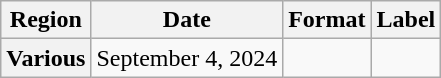<table class="wikitable plainrowheaders">
<tr>
<th scope="col">Region</th>
<th scope="col">Date</th>
<th scope="col">Format</th>
<th scope="col">Label</th>
</tr>
<tr>
<th scope="row">Various</th>
<td>September 4, 2024</td>
<td rowspan="2"></td>
<td></td>
</tr>
</table>
